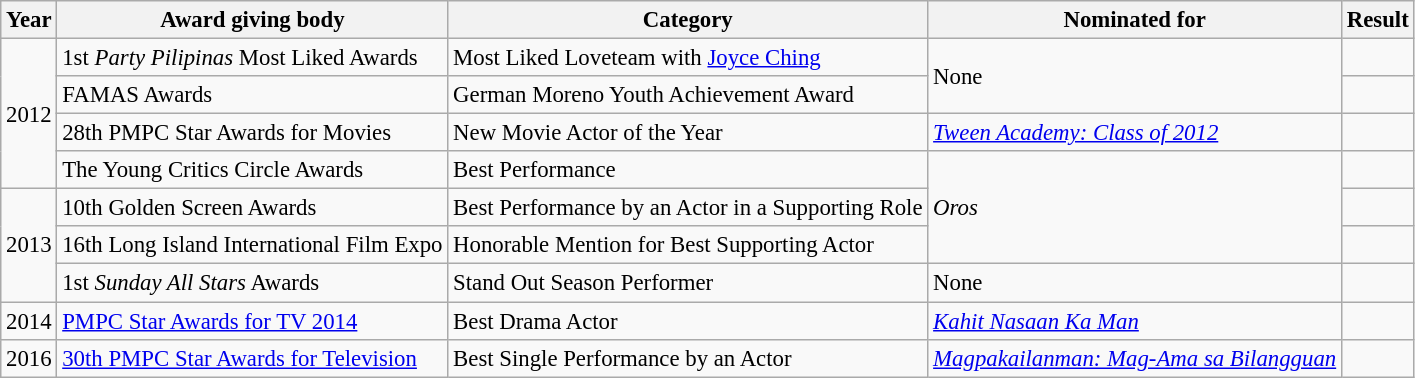<table class="wikitable" style="font-size: 95%;">
<tr>
<th>Year</th>
<th>Award giving body</th>
<th>Category</th>
<th>Nominated for</th>
<th>Result</th>
</tr>
<tr>
<td rowspan="4">2012</td>
<td>1st <em>Party Pilipinas</em> Most Liked Awards</td>
<td>Most Liked Loveteam with <a href='#'>Joyce Ching</a></td>
<td rowspan="2">None</td>
<td></td>
</tr>
<tr>
<td>FAMAS Awards</td>
<td>German Moreno Youth Achievement Award</td>
<td></td>
</tr>
<tr>
<td>28th PMPC Star Awards for Movies</td>
<td>New Movie Actor of the Year</td>
<td><em><a href='#'>Tween Academy: Class of 2012</a></em></td>
<td></td>
</tr>
<tr>
<td>The Young Critics Circle Awards</td>
<td>Best Performance</td>
<td rowspan=3><em>Oros</em></td>
<td></td>
</tr>
<tr>
<td rowspan=3>2013</td>
<td>10th Golden Screen Awards</td>
<td>Best Performance by an Actor in a Supporting Role</td>
<td></td>
</tr>
<tr>
<td>16th Long Island International Film Expo</td>
<td>Honorable Mention for Best Supporting Actor</td>
<td></td>
</tr>
<tr>
<td>1st <em>Sunday All Stars</em> Awards</td>
<td>Stand Out Season Performer</td>
<td>None</td>
<td></td>
</tr>
<tr>
<td>2014</td>
<td><a href='#'>PMPC Star Awards for TV 2014</a></td>
<td>Best Drama Actor</td>
<td><em><a href='#'>Kahit Nasaan Ka Man</a></em></td>
<td></td>
</tr>
<tr>
<td>2016</td>
<td><a href='#'>30th PMPC Star Awards for Television</a></td>
<td>Best Single Performance by an Actor</td>
<td><em><a href='#'>Magpakailanman: Mag-Ama sa Bilangguan</a></em></td>
<td></td>
</tr>
</table>
